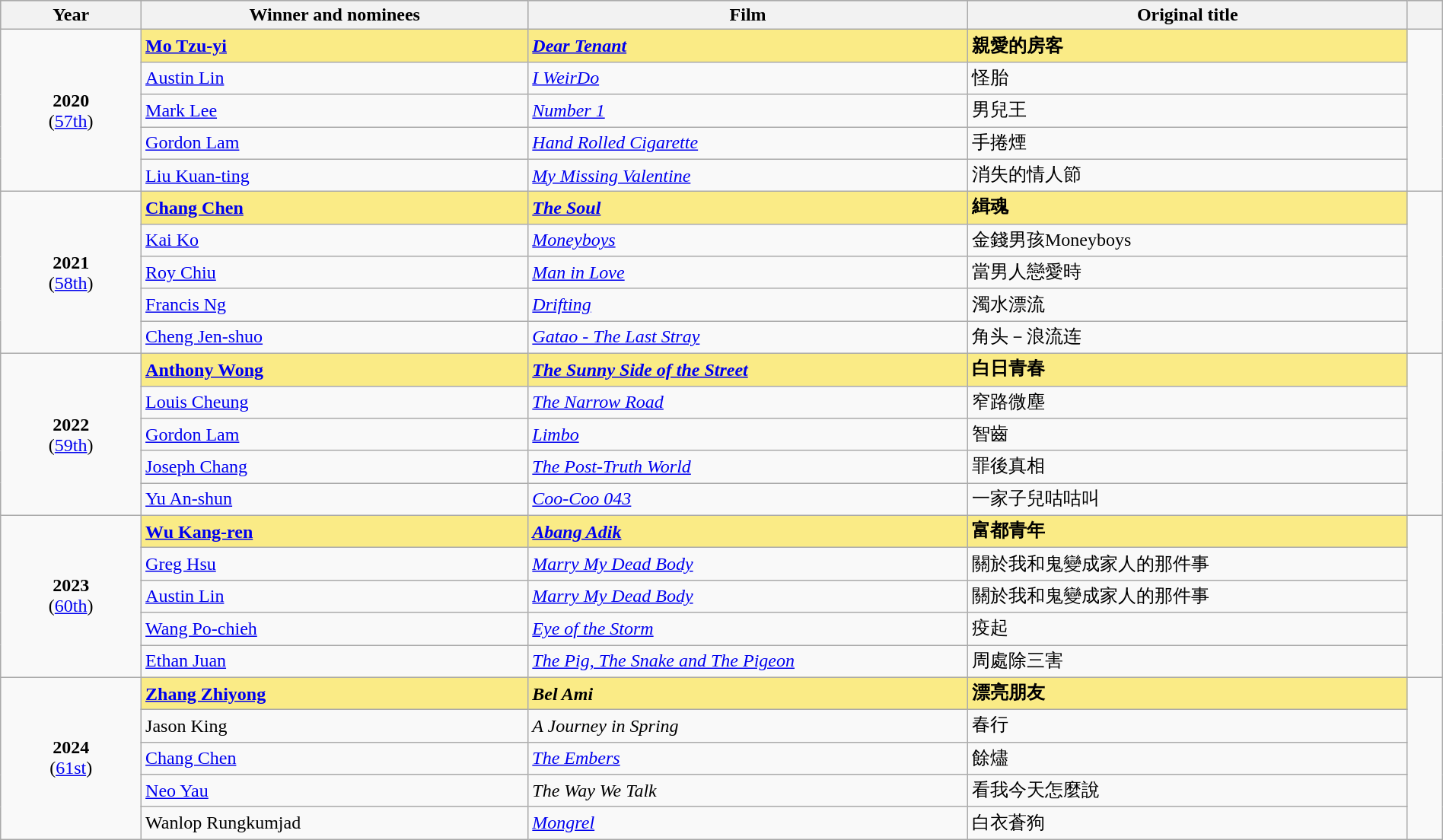<table class="wikitable" style="width:100%">
<tr style="background:#bebebe;">
<th style="width:8%;">Year</th>
<th style="width:22%;">Winner and nominees</th>
<th style="width:25%;">Film</th>
<th style="width:25%;">Original title</th>
<th style="width:2%;"></th>
</tr>
<tr>
<td rowspan="5" style="text-align:center"><strong>2020</strong><br>(<a href='#'>57th</a>)</td>
<td style="background:#FAEB86"><strong><a href='#'>Mo Tzu-yi</a></strong></td>
<td style="background:#FAEB86"><strong><em><a href='#'>Dear Tenant</a></em></strong></td>
<td style="background:#FAEB86"><strong>親愛的房客</strong></td>
<td rowspan=5></td>
</tr>
<tr>
<td><a href='#'>Austin Lin</a></td>
<td><em><a href='#'>I WeirDo</a></em></td>
<td>怪胎</td>
</tr>
<tr>
<td><a href='#'>Mark Lee</a></td>
<td><em><a href='#'>Number 1</a></em></td>
<td>男兒王</td>
</tr>
<tr>
<td><a href='#'>Gordon Lam</a></td>
<td><em><a href='#'>Hand Rolled Cigarette</a></em></td>
<td>手捲煙</td>
</tr>
<tr>
<td><a href='#'>Liu Kuan-ting</a></td>
<td><em><a href='#'>My Missing Valentine</a></em></td>
<td>消失的情人節</td>
</tr>
<tr>
<td rowspan="5" style="text-align:center"><strong>2021</strong><br>(<a href='#'>58th</a>)</td>
<td style="background:#FAEB86"><strong><a href='#'>Chang Chen</a></strong></td>
<td style="background:#FAEB86"><strong><em><a href='#'>The Soul</a></em></strong></td>
<td style="background:#FAEB86"><strong>緝魂</strong></td>
<td rowspan=5></td>
</tr>
<tr>
<td><a href='#'>Kai Ko</a></td>
<td><em><a href='#'>Moneyboys</a></em></td>
<td>金錢男孩Moneyboys</td>
</tr>
<tr>
<td><a href='#'>Roy Chiu</a></td>
<td><em><a href='#'>Man in Love</a></em></td>
<td>當男人戀愛時</td>
</tr>
<tr>
<td><a href='#'>Francis Ng</a></td>
<td><em><a href='#'>Drifting</a></em></td>
<td>濁水漂流</td>
</tr>
<tr>
<td><a href='#'>Cheng Jen-shuo</a></td>
<td><em><a href='#'>Gatao - The Last Stray</a></em></td>
<td>角头－浪流连</td>
</tr>
<tr>
<td rowspan="5" style="text-align:center"><strong>2022</strong><br>(<a href='#'>59th</a>)</td>
<td style="background:#FAEB86"><strong><a href='#'>Anthony Wong</a></strong></td>
<td style="background:#FAEB86"><strong><em><a href='#'>The Sunny Side of the Street</a></em></strong></td>
<td style="background:#FAEB86"><strong>白日青春</strong></td>
<td rowspan=5></td>
</tr>
<tr>
<td><a href='#'>Louis Cheung</a></td>
<td><em><a href='#'>The Narrow Road</a></em></td>
<td>窄路微塵</td>
</tr>
<tr>
<td><a href='#'>Gordon Lam</a></td>
<td><em><a href='#'>Limbo</a></em></td>
<td>智齒</td>
</tr>
<tr>
<td><a href='#'>Joseph Chang</a></td>
<td><em><a href='#'>The Post-Truth World</a></em></td>
<td>罪後真相</td>
</tr>
<tr>
<td><a href='#'>Yu An-shun</a></td>
<td><em><a href='#'>Coo-Coo 043</a></em></td>
<td>一家子兒咕咕叫</td>
</tr>
<tr>
<td rowspan="5" style="text-align:center"><strong>2023</strong><br>(<a href='#'>60th</a>)</td>
<td style="background:#FAEB86"><strong><a href='#'>Wu Kang-ren</a></strong></td>
<td style="background:#FAEB86"><strong><em><a href='#'>Abang Adik</a></em></strong></td>
<td style="background:#FAEB86"><strong>富都青年</strong></td>
<td rowspan=5></td>
</tr>
<tr>
<td><a href='#'>Greg Hsu</a></td>
<td><em><a href='#'>Marry My Dead Body</a></em></td>
<td>關於我和鬼變成家人的那件事</td>
</tr>
<tr>
<td><a href='#'>Austin Lin</a></td>
<td><em><a href='#'>Marry My Dead Body</a></em></td>
<td>關於我和鬼變成家人的那件事</td>
</tr>
<tr>
<td><a href='#'>Wang Po-chieh</a></td>
<td><em><a href='#'>Eye of the Storm</a></em></td>
<td>疫起</td>
</tr>
<tr>
<td><a href='#'>Ethan Juan</a></td>
<td><em><a href='#'>The Pig, The Snake and The Pigeon</a></em></td>
<td>周處除三害</td>
</tr>
<tr>
<td rowspan="5" style="text-align:center"><strong>2024</strong><br>(<a href='#'>61st</a>)</td>
<td style="background:#FAEB86"><strong><a href='#'>Zhang Zhiyong</a></strong></td>
<td style="background:#FAEB86"><strong><em>Bel Ami</em></strong></td>
<td style="background:#FAEB86"><strong>漂亮朋友</strong></td>
<td rowspan=5></td>
</tr>
<tr>
<td>Jason King</td>
<td><em>A Journey in Spring</em></td>
<td>春行</td>
</tr>
<tr>
<td><a href='#'>Chang Chen</a></td>
<td><em><a href='#'>The Embers</a></em></td>
<td>餘燼</td>
</tr>
<tr>
<td><a href='#'>Neo Yau</a></td>
<td><em>The Way We Talk</em></td>
<td>看我今天怎麼說</td>
</tr>
<tr>
<td>Wanlop Rungkumjad</td>
<td><em><a href='#'>Mongrel</a></em></td>
<td>白衣蒼狗</td>
</tr>
</table>
